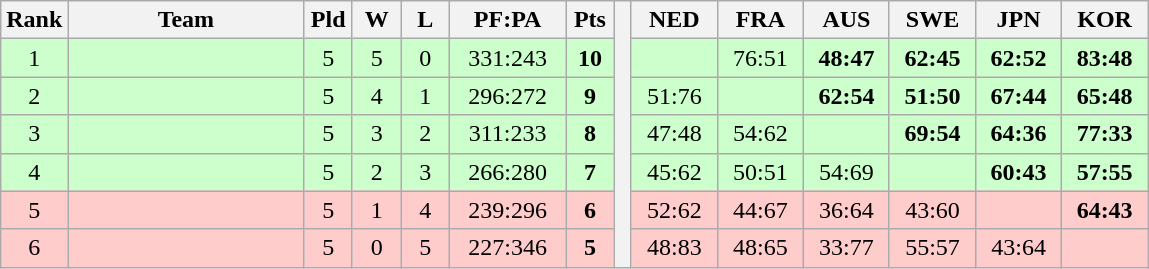<table class="wikitable" style="text-align:center">
<tr>
<th width=25>Rank</th>
<th width=150>Team</th>
<th width=25>Pld</th>
<th width=25>W</th>
<th width=25>L</th>
<th width=70>PF:PA</th>
<th width=25>Pts</th>
<th rowspan="7"> </th>
<th width=50>NED</th>
<th width=50>FRA</th>
<th width=50>AUS</th>
<th width=50>SWE</th>
<th width=50>JPN</th>
<th width=50>KOR</th>
</tr>
<tr style="background:#ccffcc;">
<td>1</td>
<td style="text-align:left"></td>
<td>5</td>
<td>5</td>
<td>0</td>
<td>331:243</td>
<td><strong>10</strong></td>
<td></td>
<td>76:51</td>
<td><strong>48:47</strong></td>
<td><strong>62:45</strong></td>
<td><strong>62:52</strong></td>
<td><strong>83:48</strong></td>
</tr>
<tr style="background:#ccffcc;">
<td>2</td>
<td style="text-align:left"></td>
<td>5</td>
<td>4</td>
<td>1</td>
<td>296:272</td>
<td><strong>9</strong></td>
<td>51:76</td>
<td></td>
<td><strong>62:54</strong></td>
<td><strong>51:50</strong></td>
<td><strong>67:44</strong></td>
<td><strong>65:48</strong></td>
</tr>
<tr style="background:#ccffcc;">
<td>3</td>
<td style="text-align:left"></td>
<td>5</td>
<td>3</td>
<td>2</td>
<td>311:233</td>
<td><strong>8</strong></td>
<td>47:48</td>
<td>54:62</td>
<td></td>
<td><strong>69:54</strong></td>
<td><strong>64:36</strong></td>
<td><strong>77:33</strong></td>
</tr>
<tr style="background:#ccffcc;">
<td>4</td>
<td style="text-align:left"></td>
<td>5</td>
<td>2</td>
<td>3</td>
<td>266:280</td>
<td><strong>7</strong></td>
<td>45:62</td>
<td>50:51</td>
<td>54:69</td>
<td></td>
<td><strong>60:43</strong></td>
<td><strong>57:55</strong></td>
</tr>
<tr style="background:#ffcccc;">
<td>5</td>
<td style="text-align:left"></td>
<td>5</td>
<td>1</td>
<td>4</td>
<td>239:296</td>
<td><strong>6</strong></td>
<td>52:62</td>
<td>44:67</td>
<td>36:64</td>
<td>43:60</td>
<td></td>
<td><strong>64:43</strong></td>
</tr>
<tr style="background:#ffcccc;">
<td>6</td>
<td style="text-align:left"></td>
<td>5</td>
<td>0</td>
<td>5</td>
<td>227:346</td>
<td><strong>5</strong></td>
<td>48:83</td>
<td>48:65</td>
<td>33:77</td>
<td>55:57</td>
<td>43:64</td>
<td></td>
</tr>
</table>
